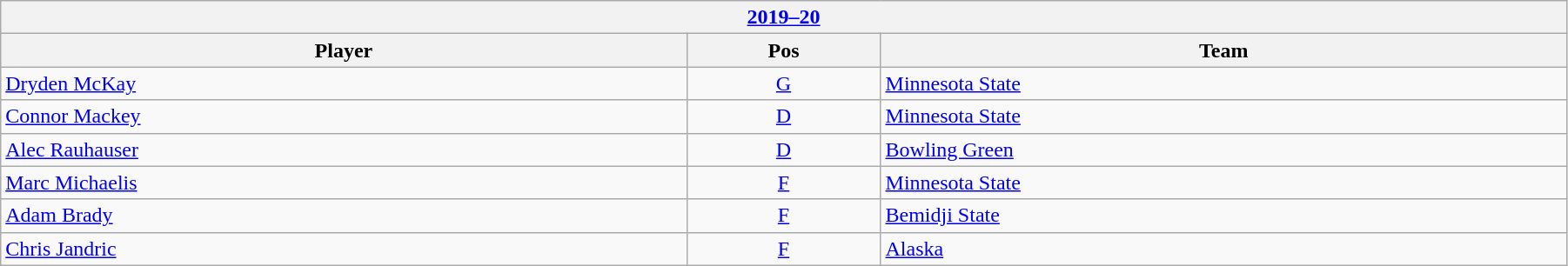<table class="wikitable" width=95%>
<tr>
<th colspan=3><a href='#'>2019–20</a></th>
</tr>
<tr>
<th>Player</th>
<th>Pos</th>
<th>Team</th>
</tr>
<tr>
<td><a href='#'>Dryden McKay</a></td>
<td align=center><a href='#'>G</a></td>
<td><a href='#'>Minnesota State</a></td>
</tr>
<tr>
<td><a href='#'>Connor Mackey</a></td>
<td align=center><a href='#'>D</a></td>
<td><a href='#'>Minnesota State</a></td>
</tr>
<tr>
<td><a href='#'>Alec Rauhauser</a></td>
<td align=center><a href='#'>D</a></td>
<td><a href='#'>Bowling Green</a></td>
</tr>
<tr>
<td><a href='#'>Marc Michaelis</a></td>
<td align=center><a href='#'>F</a></td>
<td><a href='#'>Minnesota State</a></td>
</tr>
<tr>
<td><a href='#'>Adam Brady</a></td>
<td align=center><a href='#'>F</a></td>
<td><a href='#'>Bemidji State</a></td>
</tr>
<tr>
<td><a href='#'>Chris Jandric</a></td>
<td align=center><a href='#'>F</a></td>
<td><a href='#'>Alaska</a></td>
</tr>
</table>
